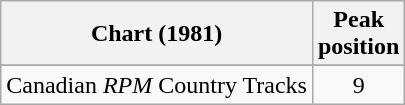<table class="wikitable sortable">
<tr>
<th align="left">Chart (1981)</th>
<th align="center">Peak<br>position</th>
</tr>
<tr>
</tr>
<tr>
<td align="left">Canadian <em>RPM</em> Country Tracks</td>
<td align="center">9</td>
</tr>
</table>
